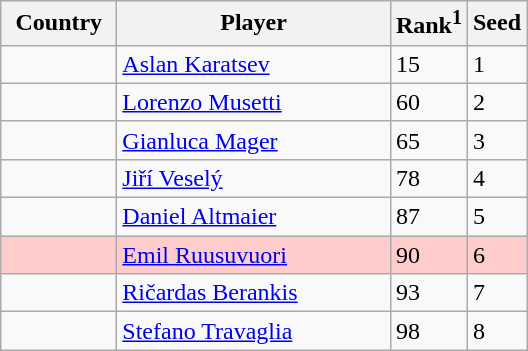<table class="sortable wikitable">
<tr>
<th width="70">Country</th>
<th width="175">Player</th>
<th>Rank<sup>1</sup></th>
<th>Seed</th>
</tr>
<tr>
<td></td>
<td><a href='#'>Aslan Karatsev</a></td>
<td>15</td>
<td>1</td>
</tr>
<tr>
<td></td>
<td><a href='#'>Lorenzo Musetti</a></td>
<td>60</td>
<td>2</td>
</tr>
<tr>
<td></td>
<td><a href='#'>Gianluca Mager</a></td>
<td>65</td>
<td>3</td>
</tr>
<tr>
<td></td>
<td><a href='#'>Jiří Veselý</a></td>
<td>78</td>
<td>4</td>
</tr>
<tr>
<td></td>
<td><a href='#'>Daniel Altmaier</a></td>
<td>87</td>
<td>5</td>
</tr>
<tr style="background:#fcc;">
<td></td>
<td><a href='#'>Emil Ruusuvuori</a></td>
<td>90</td>
<td>6</td>
</tr>
<tr>
<td></td>
<td><a href='#'>Ričardas Berankis</a></td>
<td>93</td>
<td>7</td>
</tr>
<tr>
<td></td>
<td><a href='#'>Stefano Travaglia</a></td>
<td>98</td>
<td>8</td>
</tr>
</table>
